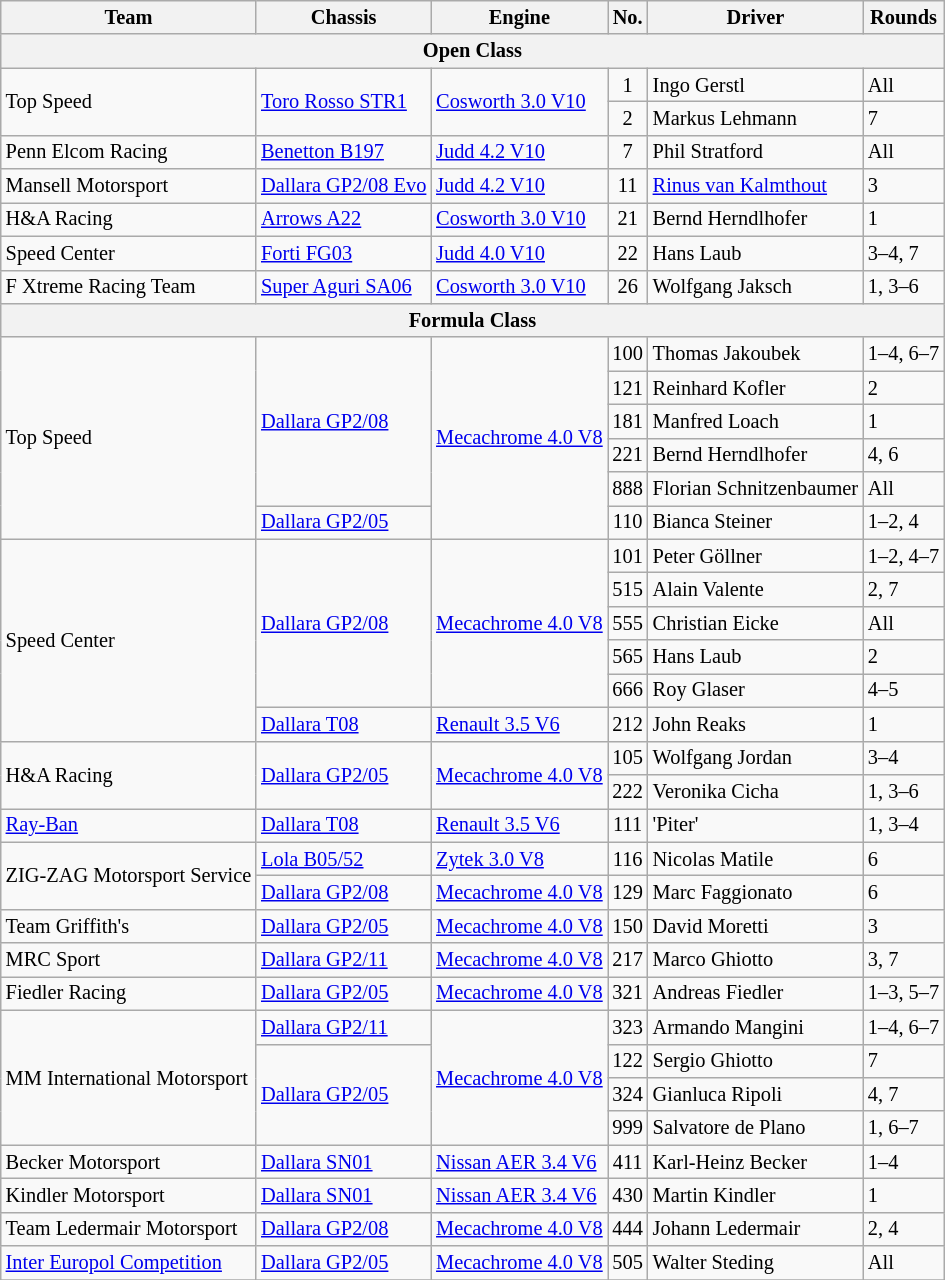<table class="wikitable" style="font-size: 85%;">
<tr>
<th>Team</th>
<th>Chassis</th>
<th>Engine</th>
<th>No.</th>
<th>Driver</th>
<th>Rounds</th>
</tr>
<tr>
<th colspan=6>Open Class</th>
</tr>
<tr>
<td rowspan=2>Top Speed</td>
<td rowspan=2><a href='#'>Toro Rosso STR1</a></td>
<td rowspan=2><a href='#'>Cosworth 3.0 V10</a></td>
<td align=center>1</td>
<td> Ingo Gerstl</td>
<td>All</td>
</tr>
<tr>
<td align=center>2</td>
<td> Markus Lehmann</td>
<td>7</td>
</tr>
<tr>
<td>Penn Elcom Racing</td>
<td><a href='#'>Benetton B197</a></td>
<td><a href='#'>Judd 4.2 V10</a></td>
<td align=center>7</td>
<td> Phil Stratford</td>
<td>All</td>
</tr>
<tr>
<td>Mansell Motorsport</td>
<td><a href='#'>Dallara GP2/08 Evo</a></td>
<td><a href='#'>Judd 4.2 V10</a></td>
<td align=center>11</td>
<td> <a href='#'>Rinus van Kalmthout</a></td>
<td>3</td>
</tr>
<tr>
<td>H&A Racing</td>
<td><a href='#'>Arrows A22</a></td>
<td><a href='#'>Cosworth 3.0 V10</a></td>
<td align=center>21</td>
<td> Bernd Herndlhofer</td>
<td>1</td>
</tr>
<tr>
<td>Speed Center</td>
<td><a href='#'>Forti FG03</a></td>
<td><a href='#'>Judd 4.0 V10</a></td>
<td align=center>22</td>
<td> Hans Laub</td>
<td>3–4, 7</td>
</tr>
<tr>
<td>F Xtreme Racing Team</td>
<td><a href='#'>Super Aguri SA06</a></td>
<td><a href='#'>Cosworth 3.0 V10</a></td>
<td align=center>26</td>
<td> Wolfgang Jaksch</td>
<td>1, 3–6</td>
</tr>
<tr>
<th colspan=6>Formula Class</th>
</tr>
<tr>
<td rowspan=6>Top Speed</td>
<td rowspan=5><a href='#'>Dallara GP2/08</a></td>
<td rowspan=6><a href='#'>Mecachrome 4.0 V8</a></td>
<td align=center>100</td>
<td> Thomas Jakoubek</td>
<td>1–4, 6–7</td>
</tr>
<tr>
<td align=center>121</td>
<td> Reinhard Kofler</td>
<td>2</td>
</tr>
<tr>
<td align=center>181</td>
<td> Manfred Loach</td>
<td>1</td>
</tr>
<tr>
<td align=center>221</td>
<td> Bernd Herndlhofer</td>
<td>4, 6</td>
</tr>
<tr>
<td align=center>888</td>
<td> Florian Schnitzenbaumer</td>
<td>All</td>
</tr>
<tr>
<td><a href='#'>Dallara GP2/05</a></td>
<td align=center>110</td>
<td> Bianca Steiner</td>
<td>1–2, 4</td>
</tr>
<tr>
<td rowspan=6>Speed Center</td>
<td rowspan=5><a href='#'>Dallara GP2/08</a></td>
<td rowspan=5><a href='#'>Mecachrome 4.0 V8</a></td>
<td align=center>101</td>
<td> Peter Göllner</td>
<td>1–2, 4–7</td>
</tr>
<tr>
<td align=center>515</td>
<td> Alain Valente</td>
<td>2, 7</td>
</tr>
<tr>
<td align=center>555</td>
<td> Christian Eicke</td>
<td>All</td>
</tr>
<tr>
<td align=center>565</td>
<td> Hans Laub</td>
<td>2</td>
</tr>
<tr>
<td align=center>666</td>
<td> Roy Glaser</td>
<td>4–5</td>
</tr>
<tr>
<td><a href='#'>Dallara T08</a></td>
<td><a href='#'>Renault 3.5 V6</a></td>
<td align=center>212</td>
<td> John Reaks</td>
<td>1</td>
</tr>
<tr>
<td rowspan=2>H&A Racing</td>
<td rowspan=2><a href='#'>Dallara GP2/05</a></td>
<td rowspan=2><a href='#'>Mecachrome 4.0 V8</a></td>
<td align=center>105</td>
<td> Wolfgang Jordan</td>
<td>3–4</td>
</tr>
<tr>
<td align=center>222</td>
<td> Veronika Cicha</td>
<td>1, 3–6</td>
</tr>
<tr>
<td><a href='#'>Ray-Ban</a></td>
<td><a href='#'>Dallara T08</a></td>
<td><a href='#'>Renault 3.5 V6</a></td>
<td align=center>111</td>
<td> 'Piter'</td>
<td>1, 3–4</td>
</tr>
<tr>
<td rowspan="2">ZIG-ZAG Motorsport Service</td>
<td><a href='#'>Lola B05/52</a></td>
<td><a href='#'>Zytek 3.0 V8</a></td>
<td align="center">116</td>
<td> Nicolas Matile</td>
<td>6</td>
</tr>
<tr>
<td><a href='#'>Dallara GP2/08</a></td>
<td><a href='#'>Mecachrome 4.0 V8</a></td>
<td align="center">129</td>
<td> Marc Faggionato</td>
<td>6</td>
</tr>
<tr>
<td>Team Griffith's</td>
<td><a href='#'>Dallara GP2/05</a></td>
<td><a href='#'>Mecachrome 4.0 V8</a></td>
<td align=center>150</td>
<td> David Moretti</td>
<td>3</td>
</tr>
<tr>
<td>MRC Sport</td>
<td><a href='#'>Dallara GP2/11</a></td>
<td><a href='#'>Mecachrome 4.0 V8</a></td>
<td align=center>217</td>
<td> Marco Ghiotto</td>
<td>3, 7</td>
</tr>
<tr>
<td>Fiedler Racing</td>
<td><a href='#'>Dallara GP2/05</a></td>
<td><a href='#'>Mecachrome 4.0 V8</a></td>
<td align=center>321</td>
<td> Andreas Fiedler</td>
<td>1–3, 5–7</td>
</tr>
<tr>
<td rowspan=4>MM International Motorsport</td>
<td><a href='#'>Dallara GP2/11</a></td>
<td rowspan=4><a href='#'>Mecachrome 4.0 V8</a></td>
<td align=center>323</td>
<td> Armando Mangini</td>
<td>1–4, 6–7</td>
</tr>
<tr>
<td rowspan="3"><a href='#'>Dallara GP2/05</a></td>
<td align=center>122</td>
<td> Sergio Ghiotto</td>
<td>7</td>
</tr>
<tr>
<td align=center>324</td>
<td> Gianluca Ripoli</td>
<td>4, 7</td>
</tr>
<tr>
<td align=center>999</td>
<td> Salvatore de Plano</td>
<td>1, 6–7</td>
</tr>
<tr>
<td>Becker Motorsport</td>
<td><a href='#'>Dallara SN01</a></td>
<td><a href='#'>Nissan AER 3.4 V6</a></td>
<td align=center>411</td>
<td> Karl-Heinz Becker</td>
<td>1–4</td>
</tr>
<tr>
<td>Kindler Motorsport</td>
<td><a href='#'>Dallara SN01</a></td>
<td><a href='#'>Nissan AER 3.4 V6</a></td>
<td align=center>430</td>
<td> Martin Kindler</td>
<td>1</td>
</tr>
<tr>
<td>Team Ledermair Motorsport</td>
<td><a href='#'>Dallara GP2/08</a></td>
<td><a href='#'>Mecachrome 4.0 V8</a></td>
<td align=center>444</td>
<td> Johann Ledermair</td>
<td>2, 4</td>
</tr>
<tr>
<td><a href='#'>Inter Europol Competition</a></td>
<td><a href='#'>Dallara GP2/05</a></td>
<td><a href='#'>Mecachrome 4.0 V8</a></td>
<td align=center>505</td>
<td> Walter Steding</td>
<td>All</td>
</tr>
<tr>
</tr>
</table>
